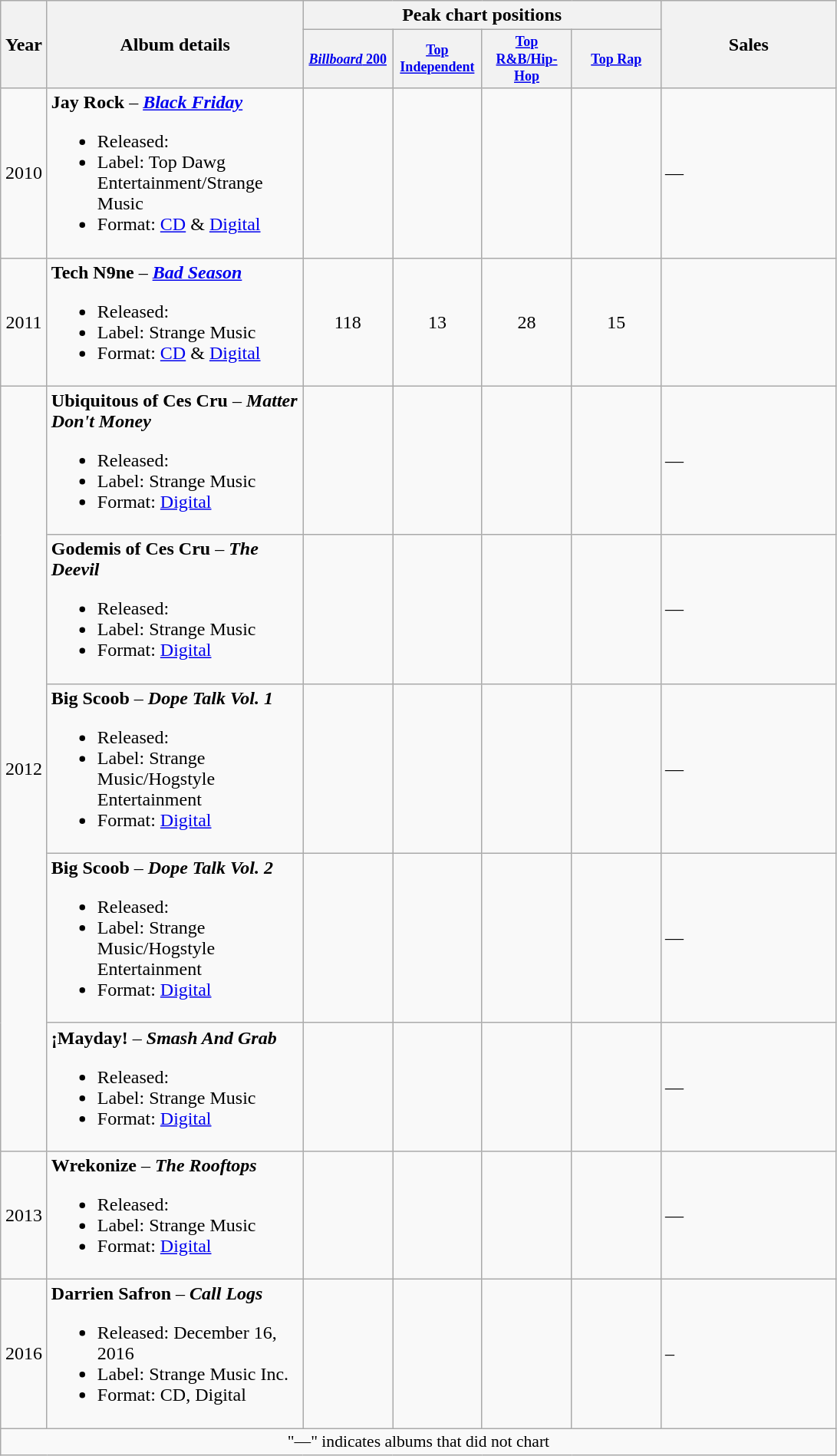<table class="wikitable">
<tr>
<th rowspan=2 style="width:33px;">Year</th>
<th rowspan=2 style="width:215px;">Album details</th>
<th colspan=4>Peak chart positions</th>
<th rowspan=2 style="width:145px;">Sales</th>
</tr>
<tr>
<th style="width:6em;font-size:75%"><a href='#'><em>Billboard</em> 200</a><br></th>
<th style="width:6em;font-size:75%"><a href='#'>Top Independent</a><br></th>
<th style="width:6em;font-size:75%"><a href='#'>Top R&B/Hip-Hop</a><br></th>
<th style="width:6em;font-size:75%"><a href='#'>Top Rap</a><br></th>
</tr>
<tr>
<td style="text-align:center;">2010</td>
<td><strong>Jay Rock</strong> – <strong><em><a href='#'>Black Friday</a></em></strong><br><ul><li>Released: </li><li>Label: Top Dawg Entertainment/Strange Music</li><li>Format: <a href='#'>CD</a> & <a href='#'>Digital</a></li></ul></td>
<td></td>
<td></td>
<td></td>
<td></td>
<td>—</td>
</tr>
<tr>
<td style="text-align:center;">2011</td>
<td><strong>Tech N9ne</strong> – <strong><em><a href='#'>Bad Season</a></em></strong><br><ul><li>Released: </li><li>Label: Strange Music </li><li>Format: <a href='#'>CD</a> & <a href='#'>Digital</a></li></ul></td>
<td style="text-align:center;">118</td>
<td style="text-align:center;">13</td>
<td style="text-align:center;">28</td>
<td style="text-align:center;">15</td>
<td></td>
</tr>
<tr>
<td rowspan=5 style="text-align:center;">2012</td>
<td><strong>Ubiquitous of Ces Cru</strong> – <strong><em>Matter Don't Money</em></strong><br><ul><li>Released: </li><li>Label: Strange Music</li><li>Format: <a href='#'>Digital</a></li></ul></td>
<td></td>
<td></td>
<td></td>
<td></td>
<td>—</td>
</tr>
<tr>
<td><strong>Godemis of Ces Cru</strong> – <strong><em>The Deevil</em></strong><br><ul><li>Released: </li><li>Label: Strange Music</li><li>Format: <a href='#'>Digital</a></li></ul></td>
<td></td>
<td></td>
<td></td>
<td></td>
<td>—</td>
</tr>
<tr>
<td><strong>Big Scoob</strong> – <strong><em>Dope Talk Vol. 1</em></strong><br><ul><li>Released: </li><li>Label: Strange Music/Hogstyle Entertainment</li><li>Format: <a href='#'>Digital</a></li></ul></td>
<td></td>
<td></td>
<td></td>
<td></td>
<td>—</td>
</tr>
<tr>
<td><strong>Big Scoob</strong> – <strong><em>Dope Talk Vol. 2</em></strong><br><ul><li>Released: </li><li>Label: Strange Music/Hogstyle Entertainment</li><li>Format: <a href='#'>Digital</a></li></ul></td>
<td></td>
<td></td>
<td></td>
<td></td>
<td>—</td>
</tr>
<tr>
<td><strong>¡Mayday!</strong> – <strong><em>Smash And Grab</em></strong><br><ul><li>Released: </li><li>Label: Strange Music</li><li>Format: <a href='#'>Digital</a></li></ul></td>
<td></td>
<td></td>
<td></td>
<td></td>
<td>—</td>
</tr>
<tr>
<td rowspan=1 style="text-align:center;">2013</td>
<td><strong>Wrekonize</strong> – <strong><em>The Rooftops</em></strong><br><ul><li>Released: </li><li>Label: Strange Music</li><li>Format: <a href='#'>Digital</a></li></ul></td>
<td></td>
<td></td>
<td></td>
<td></td>
<td>—</td>
</tr>
<tr>
<td rowspan=1 style="text-align:center;">2016</td>
<td><strong>Darrien Safron</strong> – <strong><em>Call Logs</em></strong><br><ul><li>Released: December 16, 2016</li><li>Label: Strange Music Inc.</li><li>Format: CD, Digital</li></ul></td>
<td></td>
<td></td>
<td></td>
<td></td>
<td>–</td>
</tr>
<tr>
<td colspan=8  style="text-align:center; font-size:90%;">"—" indicates albums that did not chart</td>
</tr>
</table>
